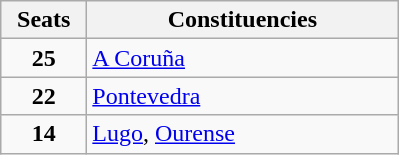<table class="wikitable" style="text-align:left;">
<tr>
<th width="50">Seats</th>
<th width="200">Constituencies</th>
</tr>
<tr>
<td align="center"><strong>25</strong></td>
<td><a href='#'>A Coruña</a></td>
</tr>
<tr>
<td align="center"><strong>22</strong></td>
<td><a href='#'>Pontevedra</a></td>
</tr>
<tr>
<td align="center"><strong>14</strong></td>
<td><a href='#'>Lugo</a>, <a href='#'>Ourense</a></td>
</tr>
</table>
